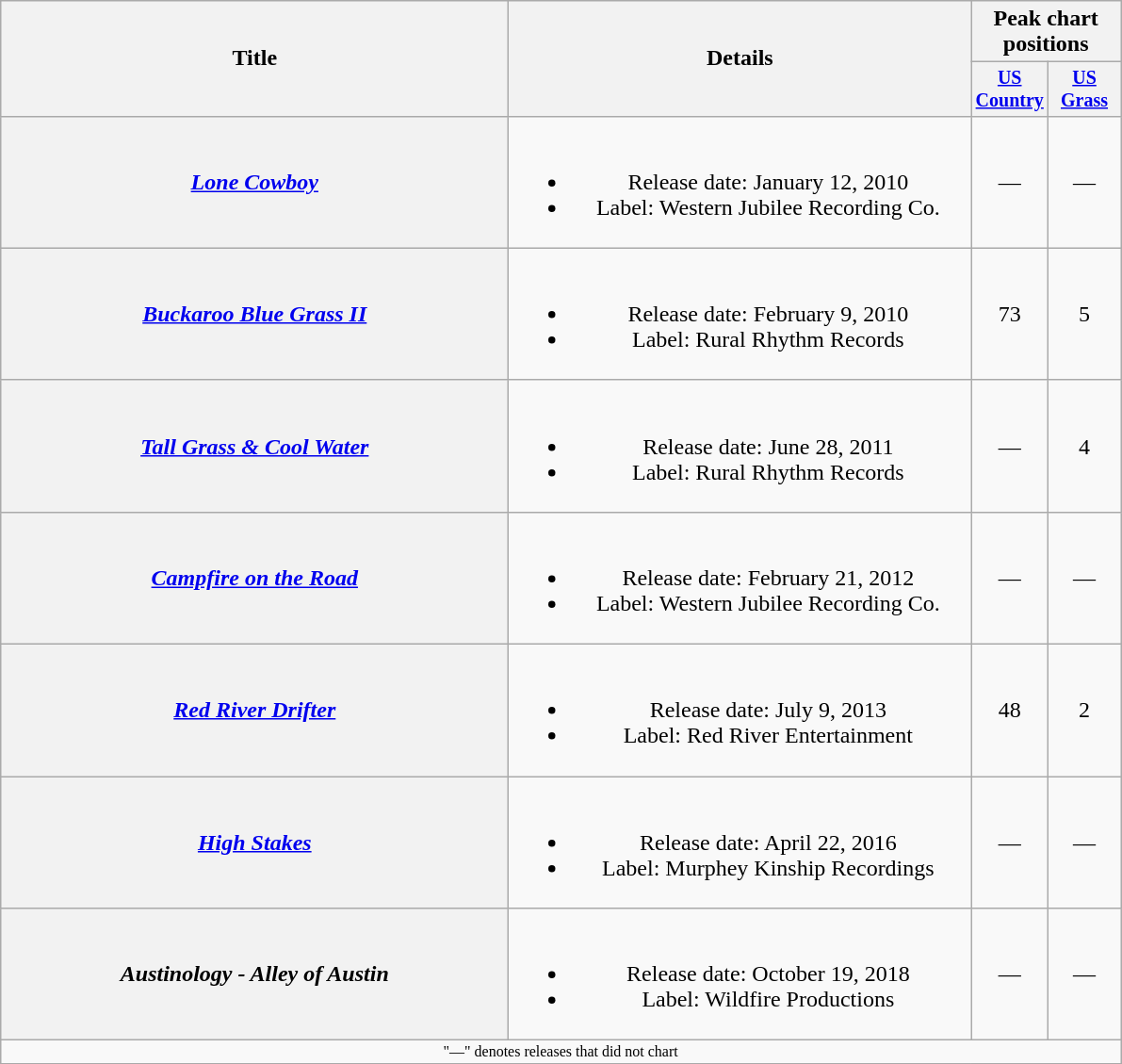<table class="wikitable plainrowheaders" style="text-align:center;">
<tr>
<th rowspan="2" style="width:22em;">Title</th>
<th rowspan="2" style="width:20em;">Details</th>
<th colspan="2">Peak chart<br>positions</th>
</tr>
<tr style="font-size:smaller;">
<th style="width:45px;"><a href='#'>US Country</a></th>
<th style="width:45px;"><a href='#'>US Grass</a></th>
</tr>
<tr>
<th scope="row"><em><a href='#'>Lone Cowboy</a></em></th>
<td><br><ul><li>Release date: January 12, 2010</li><li>Label: Western Jubilee Recording Co.</li></ul></td>
<td>—</td>
<td>—</td>
</tr>
<tr>
<th scope="row"><em><a href='#'>Buckaroo Blue Grass II</a></em></th>
<td><br><ul><li>Release date: February 9, 2010</li><li>Label: Rural Rhythm Records</li></ul></td>
<td>73</td>
<td>5</td>
</tr>
<tr>
<th scope="row"><em><a href='#'>Tall Grass & Cool Water</a></em></th>
<td><br><ul><li>Release date: June 28, 2011</li><li>Label: Rural Rhythm Records</li></ul></td>
<td>—</td>
<td>4</td>
</tr>
<tr>
<th scope="row"><em><a href='#'>Campfire on the Road</a></em></th>
<td><br><ul><li>Release date: February 21, 2012</li><li>Label: Western Jubilee Recording Co.</li></ul></td>
<td>—</td>
<td>—</td>
</tr>
<tr>
<th scope="row"><em><a href='#'>Red River Drifter</a></em></th>
<td><br><ul><li>Release date: July 9, 2013</li><li>Label: Red River Entertainment</li></ul></td>
<td>48</td>
<td>2</td>
</tr>
<tr>
<th scope="row"><em><a href='#'>High Stakes</a></em></th>
<td><br><ul><li>Release date: April 22, 2016</li><li>Label: Murphey Kinship Recordings</li></ul></td>
<td>—</td>
<td>—</td>
</tr>
<tr>
<th scope="row"><em>Austinology - Alley of Austin</em></th>
<td><br><ul><li>Release date: October 19, 2018</li><li>Label: Wildfire Productions</li></ul></td>
<td>—</td>
<td>—</td>
</tr>
<tr>
<td colspan="4" style="font-size: 8pt">"—" denotes releases that did not chart</td>
</tr>
<tr>
</tr>
</table>
